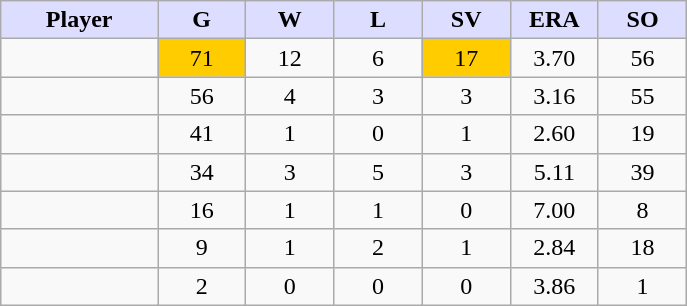<table class="wikitable sortable">
<tr>
<th style="background:#ddf; width:16%;">Player</th>
<th style="background:#ddf; width:9%;">G</th>
<th style="background:#ddf; width:9%;">W</th>
<th style="background:#ddf; width:9%;">L</th>
<th style="background:#ddf; width:9%;">SV</th>
<th style="background:#ddf; width:9%;">ERA</th>
<th style="background:#ddf; width:9%;">SO</th>
</tr>
<tr style="text-align:center;">
<td></td>
<td bgcolor="FFCC00">71</td>
<td>12</td>
<td>6</td>
<td bgcolor="FFCC00">17</td>
<td>3.70</td>
<td>56</td>
</tr>
<tr style="text-align:center;">
<td></td>
<td>56</td>
<td>4</td>
<td>3</td>
<td>3</td>
<td>3.16</td>
<td>55</td>
</tr>
<tr style="text-align:center;">
<td></td>
<td>41</td>
<td>1</td>
<td>0</td>
<td>1</td>
<td>2.60</td>
<td>19</td>
</tr>
<tr style="text-align:center;">
<td></td>
<td>34</td>
<td>3</td>
<td>5</td>
<td>3</td>
<td>5.11</td>
<td>39</td>
</tr>
<tr style="text-align:center;">
<td></td>
<td>16</td>
<td>1</td>
<td>1</td>
<td>0</td>
<td>7.00</td>
<td>8</td>
</tr>
<tr style="text-align:center;">
<td></td>
<td>9</td>
<td>1</td>
<td>2</td>
<td>1</td>
<td>2.84</td>
<td>18</td>
</tr>
<tr style="text-align:center;">
<td></td>
<td>2</td>
<td>0</td>
<td>0</td>
<td>0</td>
<td>3.86</td>
<td>1</td>
</tr>
</table>
